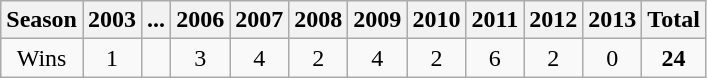<table class=wikitable>
<tr>
<th>Season</th>
<th>2003</th>
<th>...</th>
<th>2006</th>
<th>2007</th>
<th>2008</th>
<th>2009</th>
<th>2010</th>
<th>2011</th>
<th>2012</th>
<th>2013</th>
<th><strong>Total</strong></th>
</tr>
<tr align=center>
<td>Wins</td>
<td>1</td>
<td></td>
<td>3</td>
<td>4</td>
<td>2</td>
<td>4</td>
<td>2</td>
<td>6</td>
<td>2</td>
<td>0</td>
<td><strong>24</strong></td>
</tr>
</table>
